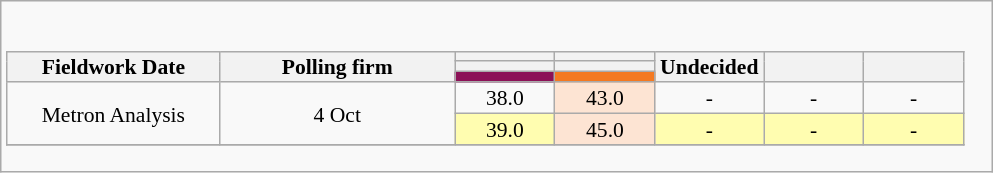<table class="wikitable" style="text-align:center; line-height:15px;">
<tr>
<td><br><table class="wikitable" style="text-align:center; font-size:90%; line-height:14px;">
<tr>
<th style="width:135px;" rowspan="3">Fieldwork Date</th>
<th style="width:150px;" rowspan="3">Polling firm</th>
<th style="width:60px;"></th>
<th style="width:60px;"></th>
<th style="width:60px;" rowspan="3">Undecided</th>
<th style="width:60px;" rowspan="3"></th>
<th style="width:60px;" rowspan="3"></th>
</tr>
<tr>
<th></th>
<th></th>
</tr>
<tr>
<th style="color:inherit;background:#8C1157;"></th>
<th style="color:inherit;background:#F47921;"></th>
</tr>
<tr>
<td rowspan=2>Metron Analysis</td>
<td rowspan=2>4 Oct</td>
<td>38.0</td>
<td style="background:#FDE4D3">43.0</td>
<td>-</td>
<td>-</td>
<td>-</td>
</tr>
<tr style=background:#fffdb0>
<td>39.0</td>
<td style="background:#FDE4D3">45.0</td>
<td>-</td>
<td>-</td>
<td>-</td>
</tr>
<tr>
</tr>
</table>
</td>
</tr>
</table>
